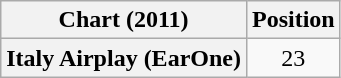<table class="wikitable sortable plainrowheaders" style="text-align:center">
<tr>
<th scope="col">Chart (2011)</th>
<th scope="col">Position</th>
</tr>
<tr>
<th scope="row">Italy Airplay (EarOne)</th>
<td>23</td>
</tr>
</table>
